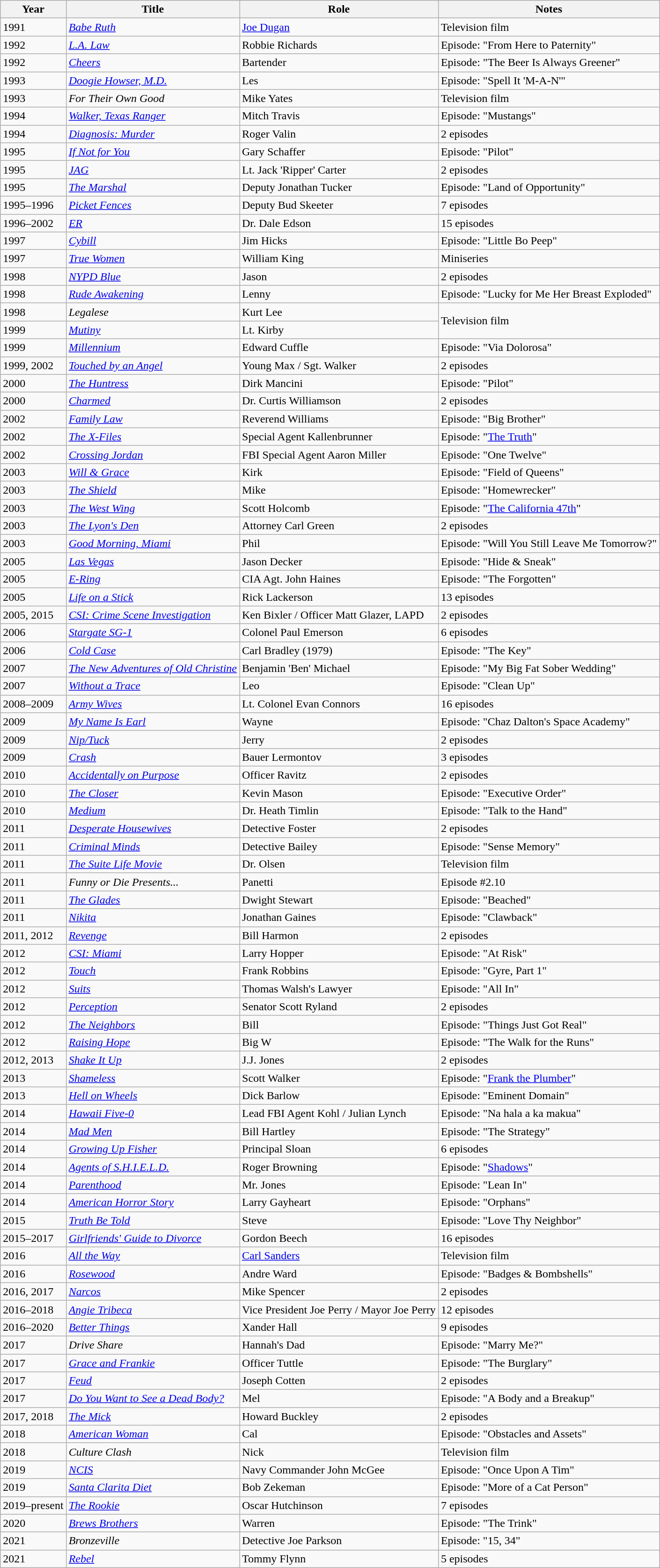<table class="wikitable sortable">
<tr>
<th>Year</th>
<th>Title</th>
<th>Role</th>
<th>Notes</th>
</tr>
<tr>
<td>1991</td>
<td><em><a href='#'>Babe Ruth</a></em></td>
<td><a href='#'>Joe Dugan</a></td>
<td>Television film</td>
</tr>
<tr>
<td>1992</td>
<td><em><a href='#'>L.A. Law</a></em></td>
<td>Robbie Richards</td>
<td>Episode: "From Here to Paternity"</td>
</tr>
<tr>
<td>1992</td>
<td><em><a href='#'>Cheers</a></em></td>
<td>Bartender</td>
<td>Episode: "The Beer Is Always Greener"</td>
</tr>
<tr>
<td>1993</td>
<td><em><a href='#'>Doogie Howser, M.D.</a></em></td>
<td>Les</td>
<td>Episode: "Spell It 'M-A-N'"</td>
</tr>
<tr>
<td>1993</td>
<td><em>For Their Own Good</em></td>
<td>Mike Yates</td>
<td>Television film</td>
</tr>
<tr>
<td>1994</td>
<td><em><a href='#'>Walker, Texas Ranger</a></em></td>
<td>Mitch Travis</td>
<td>Episode: "Mustangs"</td>
</tr>
<tr>
<td>1994</td>
<td><em><a href='#'>Diagnosis: Murder</a></em></td>
<td>Roger Valin</td>
<td>2 episodes</td>
</tr>
<tr>
<td>1995</td>
<td><em><a href='#'>If Not for You</a></em></td>
<td>Gary Schaffer</td>
<td>Episode: "Pilot"</td>
</tr>
<tr>
<td>1995</td>
<td><a href='#'><em>JAG</em></a></td>
<td>Lt. Jack 'Ripper' Carter</td>
<td>2 episodes</td>
</tr>
<tr>
<td>1995</td>
<td><em><a href='#'>The Marshal</a></em></td>
<td>Deputy Jonathan Tucker</td>
<td>Episode: "Land of Opportunity"</td>
</tr>
<tr>
<td>1995–1996</td>
<td><em><a href='#'>Picket Fences</a></em></td>
<td>Deputy Bud Skeeter</td>
<td>7 episodes</td>
</tr>
<tr>
<td>1996–2002</td>
<td><em><a href='#'>ER</a></em></td>
<td>Dr. Dale Edson</td>
<td>15 episodes</td>
</tr>
<tr>
<td>1997</td>
<td><em><a href='#'>Cybill</a></em></td>
<td>Jim Hicks</td>
<td>Episode: "Little Bo Peep"</td>
</tr>
<tr>
<td>1997</td>
<td><em><a href='#'>True Women</a></em></td>
<td>William King</td>
<td>Miniseries</td>
</tr>
<tr>
<td>1998</td>
<td><em><a href='#'>NYPD Blue</a></em></td>
<td>Jason</td>
<td>2 episodes</td>
</tr>
<tr>
<td>1998</td>
<td><a href='#'><em>Rude Awakening</em></a></td>
<td>Lenny</td>
<td>Episode: "Lucky for Me Her Breast Exploded"</td>
</tr>
<tr>
<td>1998</td>
<td><em>Legalese</em></td>
<td>Kurt Lee</td>
<td rowspan="2">Television film</td>
</tr>
<tr>
<td>1999</td>
<td><a href='#'><em>Mutiny</em></a></td>
<td>Lt. Kirby</td>
</tr>
<tr>
<td>1999</td>
<td><a href='#'><em>Millennium</em></a></td>
<td>Edward Cuffle</td>
<td>Episode: "Via Dolorosa"</td>
</tr>
<tr>
<td>1999, 2002</td>
<td><em><a href='#'>Touched by an Angel</a></em></td>
<td>Young Max / Sgt. Walker</td>
<td>2 episodes</td>
</tr>
<tr>
<td>2000</td>
<td><em><a href='#'>The Huntress</a></em></td>
<td>Dirk Mancini</td>
<td>Episode: "Pilot"</td>
</tr>
<tr>
<td>2000</td>
<td><em><a href='#'>Charmed</a></em></td>
<td>Dr. Curtis Williamson</td>
<td>2 episodes</td>
</tr>
<tr>
<td>2002</td>
<td><a href='#'><em>Family Law</em></a></td>
<td>Reverend Williams</td>
<td>Episode: "Big Brother"</td>
</tr>
<tr>
<td>2002</td>
<td><em><a href='#'>The X-Files</a></em></td>
<td>Special Agent Kallenbrunner</td>
<td>Episode: "<a href='#'>The Truth</a>"</td>
</tr>
<tr>
<td>2002</td>
<td><em><a href='#'>Crossing Jordan</a></em></td>
<td>FBI Special Agent Aaron Miller</td>
<td>Episode: "One Twelve"</td>
</tr>
<tr>
<td>2003</td>
<td><em><a href='#'>Will & Grace</a></em></td>
<td>Kirk</td>
<td>Episode: "Field of Queens"</td>
</tr>
<tr>
<td>2003</td>
<td><em><a href='#'>The Shield</a></em></td>
<td>Mike</td>
<td>Episode: "Homewrecker"</td>
</tr>
<tr>
<td>2003</td>
<td><em><a href='#'>The West Wing</a></em></td>
<td>Scott Holcomb</td>
<td>Episode: "<a href='#'>The California 47th</a>"</td>
</tr>
<tr>
<td>2003</td>
<td><em><a href='#'>The Lyon's Den</a></em></td>
<td>Attorney Carl Green</td>
<td>2 episodes</td>
</tr>
<tr>
<td>2003</td>
<td><em><a href='#'>Good Morning, Miami</a></em></td>
<td>Phil</td>
<td>Episode: "Will You Still Leave Me Tomorrow?"</td>
</tr>
<tr>
<td>2005</td>
<td><a href='#'><em>Las Vegas</em></a></td>
<td>Jason Decker</td>
<td>Episode: "Hide & Sneak"</td>
</tr>
<tr>
<td>2005</td>
<td><em><a href='#'>E-Ring</a></em></td>
<td>CIA Agt. John Haines</td>
<td>Episode: "The Forgotten"</td>
</tr>
<tr>
<td>2005</td>
<td><em><a href='#'>Life on a Stick</a></em></td>
<td>Rick Lackerson</td>
<td>13 episodes</td>
</tr>
<tr>
<td>2005, 2015</td>
<td><em><a href='#'>CSI: Crime Scene Investigation</a></em></td>
<td>Ken Bixler / Officer Matt Glazer, LAPD</td>
<td>2 episodes</td>
</tr>
<tr>
<td>2006</td>
<td><em><a href='#'>Stargate SG-1</a></em></td>
<td>Colonel Paul Emerson</td>
<td>6 episodes</td>
</tr>
<tr>
<td>2006</td>
<td><em><a href='#'>Cold Case</a></em></td>
<td>Carl Bradley (1979)</td>
<td>Episode: "The Key"</td>
</tr>
<tr>
<td>2007</td>
<td><em><a href='#'>The New Adventures of Old Christine</a></em></td>
<td>Benjamin 'Ben' Michael</td>
<td>Episode: "My Big Fat Sober Wedding"</td>
</tr>
<tr>
<td>2007</td>
<td><em><a href='#'>Without a Trace</a></em></td>
<td>Leo</td>
<td>Episode: "Clean Up"</td>
</tr>
<tr>
<td>2008–2009</td>
<td><em><a href='#'>Army Wives</a></em></td>
<td>Lt. Colonel Evan Connors</td>
<td>16 episodes</td>
</tr>
<tr>
<td>2009</td>
<td><em><a href='#'>My Name Is Earl</a></em></td>
<td>Wayne</td>
<td>Episode: "Chaz Dalton's Space Academy"</td>
</tr>
<tr>
<td>2009</td>
<td><em><a href='#'>Nip/Tuck</a></em></td>
<td>Jerry</td>
<td>2 episodes</td>
</tr>
<tr>
<td>2009</td>
<td><em><a href='#'>Crash</a></em></td>
<td>Bauer Lermontov</td>
<td>3 episodes</td>
</tr>
<tr>
<td>2010</td>
<td><em><a href='#'>Accidentally on Purpose</a></em></td>
<td>Officer Ravitz</td>
<td>2 episodes</td>
</tr>
<tr>
<td>2010</td>
<td><em><a href='#'>The Closer</a></em></td>
<td>Kevin Mason</td>
<td>Episode: "Executive Order"</td>
</tr>
<tr>
<td>2010</td>
<td><em><a href='#'>Medium</a></em></td>
<td>Dr. Heath Timlin</td>
<td>Episode: "Talk to the Hand"</td>
</tr>
<tr>
<td>2011</td>
<td><em><a href='#'>Desperate Housewives</a></em></td>
<td>Detective Foster</td>
<td>2 episodes</td>
</tr>
<tr>
<td>2011</td>
<td><em><a href='#'>Criminal Minds</a></em></td>
<td>Detective Bailey</td>
<td>Episode: "Sense Memory"</td>
</tr>
<tr>
<td>2011</td>
<td><em><a href='#'>The Suite Life Movie</a></em></td>
<td>Dr. Olsen</td>
<td>Television film</td>
</tr>
<tr>
<td>2011</td>
<td><em>Funny or Die Presents...</em></td>
<td>Panetti</td>
<td>Episode #2.10</td>
</tr>
<tr>
<td>2011</td>
<td><em><a href='#'>The Glades</a></em></td>
<td>Dwight Stewart</td>
<td>Episode: "Beached"</td>
</tr>
<tr>
<td>2011</td>
<td><em><a href='#'>Nikita</a></em></td>
<td>Jonathan Gaines</td>
<td>Episode: "Clawback"</td>
</tr>
<tr>
<td>2011, 2012</td>
<td><em><a href='#'>Revenge</a></em></td>
<td>Bill Harmon</td>
<td>2 episodes</td>
</tr>
<tr>
<td>2012</td>
<td><em><a href='#'>CSI: Miami</a></em></td>
<td>Larry Hopper</td>
<td>Episode: "At Risk"</td>
</tr>
<tr>
<td>2012</td>
<td><em><a href='#'>Touch</a></em></td>
<td>Frank Robbins</td>
<td>Episode: "Gyre, Part 1"</td>
</tr>
<tr>
<td>2012</td>
<td><a href='#'><em>Suits</em></a></td>
<td>Thomas Walsh's Lawyer</td>
<td>Episode: "All In"</td>
</tr>
<tr>
<td>2012</td>
<td><a href='#'><em>Perception</em></a></td>
<td>Senator Scott Ryland</td>
<td>2 episodes</td>
</tr>
<tr>
<td>2012</td>
<td><a href='#'><em>The Neighbors</em></a></td>
<td>Bill</td>
<td>Episode: "Things Just Got Real"</td>
</tr>
<tr>
<td>2012</td>
<td><em><a href='#'>Raising Hope</a></em></td>
<td>Big W</td>
<td>Episode: "The Walk for the Runs"</td>
</tr>
<tr>
<td>2012, 2013</td>
<td><a href='#'><em>Shake It Up</em></a></td>
<td>J.J. Jones</td>
<td>2 episodes</td>
</tr>
<tr>
<td>2013</td>
<td><em><a href='#'>Shameless</a></em></td>
<td>Scott Walker</td>
<td>Episode: "<a href='#'>Frank the Plumber</a>"</td>
</tr>
<tr>
<td>2013</td>
<td><em><a href='#'>Hell on Wheels</a></em></td>
<td>Dick Barlow</td>
<td>Episode: "Eminent Domain"</td>
</tr>
<tr>
<td>2014</td>
<td><em><a href='#'>Hawaii Five-0</a></em></td>
<td>Lead FBI Agent Kohl / Julian Lynch</td>
<td>Episode: "Na hala a ka makua"</td>
</tr>
<tr>
<td>2014</td>
<td><em><a href='#'>Mad Men</a></em></td>
<td>Bill Hartley</td>
<td>Episode: "The Strategy"</td>
</tr>
<tr>
<td>2014</td>
<td><em><a href='#'>Growing Up Fisher</a></em></td>
<td>Principal Sloan</td>
<td>6 episodes</td>
</tr>
<tr>
<td>2014</td>
<td><em><a href='#'>Agents of S.H.I.E.L.D.</a></em></td>
<td>Roger Browning</td>
<td>Episode: "<a href='#'>Shadows</a>"</td>
</tr>
<tr>
<td>2014</td>
<td><a href='#'><em>Parenthood</em></a></td>
<td>Mr. Jones</td>
<td>Episode: "Lean In"</td>
</tr>
<tr>
<td>2014</td>
<td><em><a href='#'>American Horror Story</a></em></td>
<td>Larry Gayheart</td>
<td>Episode: "Orphans"</td>
</tr>
<tr>
<td>2015</td>
<td><em><a href='#'>Truth Be Told</a></em></td>
<td>Steve</td>
<td>Episode: "Love Thy Neighbor"</td>
</tr>
<tr>
<td>2015–2017</td>
<td><em><a href='#'>Girlfriends' Guide to Divorce</a></em></td>
<td>Gordon Beech</td>
<td>16 episodes</td>
</tr>
<tr>
<td>2016</td>
<td><em><a href='#'>All the Way</a></em></td>
<td><a href='#'>Carl Sanders</a></td>
<td>Television film</td>
</tr>
<tr>
<td>2016</td>
<td><em><a href='#'>Rosewood</a></em></td>
<td>Andre Ward</td>
<td>Episode: "Badges & Bombshells"</td>
</tr>
<tr>
<td>2016, 2017</td>
<td><em><a href='#'>Narcos</a></em></td>
<td>Mike Spencer</td>
<td>2 episodes</td>
</tr>
<tr>
<td>2016–2018</td>
<td><em><a href='#'>Angie Tribeca</a></em></td>
<td>Vice President Joe Perry / Mayor Joe Perry</td>
<td>12 episodes</td>
</tr>
<tr>
<td>2016–2020</td>
<td><a href='#'><em>Better Things</em></a></td>
<td>Xander Hall</td>
<td>9 episodes</td>
</tr>
<tr>
<td>2017</td>
<td><em>Drive Share</em></td>
<td>Hannah's Dad</td>
<td>Episode: "Marry Me?"</td>
</tr>
<tr>
<td>2017</td>
<td><em><a href='#'>Grace and Frankie</a></em></td>
<td>Officer Tuttle</td>
<td>Episode: "The Burglary"</td>
</tr>
<tr>
<td>2017</td>
<td><a href='#'><em>Feud</em></a></td>
<td>Joseph Cotten</td>
<td>2 episodes</td>
</tr>
<tr>
<td>2017</td>
<td><em><a href='#'>Do You Want to See a Dead Body?</a></em></td>
<td>Mel</td>
<td>Episode: "A Body and a Breakup"</td>
</tr>
<tr>
<td>2017, 2018</td>
<td><a href='#'><em>The Mick</em></a></td>
<td>Howard Buckley</td>
<td>2 episodes</td>
</tr>
<tr>
<td>2018</td>
<td><a href='#'><em>American Woman</em></a></td>
<td>Cal</td>
<td>Episode: "Obstacles and Assets"</td>
</tr>
<tr>
<td>2018</td>
<td><em>Culture Clash</em></td>
<td>Nick</td>
<td>Television film</td>
</tr>
<tr>
<td>2019</td>
<td><a href='#'><em>NCIS</em></a></td>
<td>Navy Commander John McGee</td>
<td>Episode: "Once Upon A Tim"</td>
</tr>
<tr>
<td>2019</td>
<td><em><a href='#'>Santa Clarita Diet</a></em></td>
<td>Bob Zekeman</td>
<td>Episode: "More of a Cat Person"</td>
</tr>
<tr>
<td>2019–present</td>
<td><a href='#'><em>The Rookie</em></a></td>
<td>Oscar Hutchinson</td>
<td>7 episodes</td>
</tr>
<tr>
<td>2020</td>
<td><em><a href='#'>Brews Brothers</a></em></td>
<td>Warren</td>
<td>Episode: "The Trink"</td>
</tr>
<tr>
<td>2021</td>
<td><em>Bronzeville</em></td>
<td>Detective Joe Parkson</td>
<td>Episode: "15, 34"</td>
</tr>
<tr>
<td>2021</td>
<td><a href='#'><em>Rebel</em></a></td>
<td>Tommy Flynn</td>
<td>5 episodes</td>
</tr>
</table>
